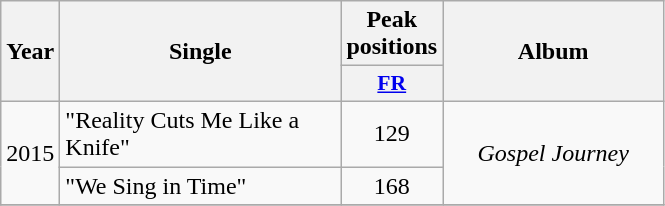<table class="wikitable">
<tr>
<th align="center" rowspan="2" width="10">Year</th>
<th align="center" rowspan="2" width="180">Single</th>
<th align="center" colspan="1" width="20">Peak positions</th>
<th align="center" rowspan="2" width="140">Album</th>
</tr>
<tr>
<th scope="col" style="width:3em;font-size:90%;"><a href='#'>FR</a><br></th>
</tr>
<tr>
<td style="text-align:center;" rowspan=2>2015</td>
<td>"Reality Cuts Me Like a Knife"</td>
<td style="text-align:center;">129</td>
<td style="text-align:center;" rowspan=2><em>Gospel Journey</em></td>
</tr>
<tr>
<td>"We Sing in Time"</td>
<td style="text-align:center;">168</td>
</tr>
<tr>
</tr>
</table>
